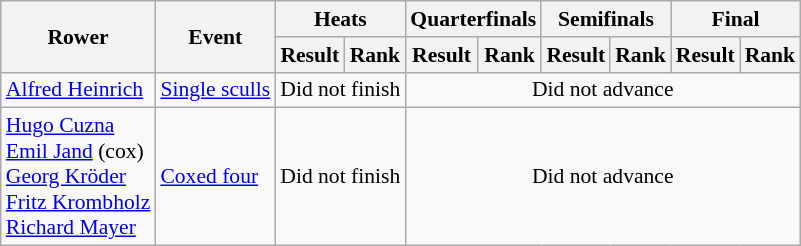<table class=wikitable style="font-size:90%">
<tr>
<th rowspan=2>Rower</th>
<th rowspan=2>Event</th>
<th colspan=2>Heats</th>
<th colspan=2>Quarterfinals</th>
<th colspan=2>Semifinals</th>
<th colspan=2>Final</th>
</tr>
<tr>
<th>Result</th>
<th>Rank</th>
<th>Result</th>
<th>Rank</th>
<th>Result</th>
<th>Rank</th>
<th>Result</th>
<th>Rank</th>
</tr>
<tr>
<td><a href='#'>Alfred Heinrich</a></td>
<td><a href='#'>Single sculls</a></td>
<td align=center colspan=2>Did not finish</td>
<td align=center colspan=6>Did not advance</td>
</tr>
<tr>
<td><a href='#'>Hugo Cuzna</a> <br> <a href='#'>Emil Jand</a> (cox) <br> <a href='#'>Georg Kröder</a> <br> <a href='#'>Fritz Krombholz</a> <br> <a href='#'>Richard Mayer</a></td>
<td><a href='#'>Coxed four</a></td>
<td align=center colspan=2>Did not finish</td>
<td align=center colspan=6>Did not advance</td>
</tr>
</table>
